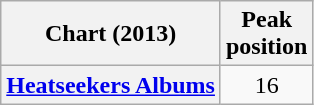<table class="wikitable plainrowheaders sortable" style="text-align:center;">
<tr>
<th scope="col">Chart (2013)</th>
<th scope="col">Peak<br>position</th>
</tr>
<tr>
<th scope="row"><a href='#'>Heatseekers Albums</a></th>
<td>16</td>
</tr>
</table>
